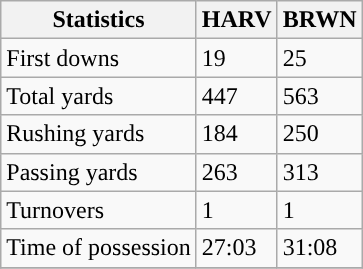<table class="wikitable">
<tr>
<th>Statistics</th>
<th>HARV</th>
<th>BRWN</th>
</tr>
<tr>
<td>First downs</td>
<td>19</td>
<td>25</td>
</tr>
<tr>
<td>Total yards</td>
<td>447</td>
<td>563</td>
</tr>
<tr>
<td>Rushing yards</td>
<td>184</td>
<td>250</td>
</tr>
<tr>
<td>Passing yards</td>
<td>263</td>
<td>313</td>
</tr>
<tr>
<td>Turnovers</td>
<td>1</td>
<td>1</td>
</tr>
<tr>
<td>Time of possession</td>
<td>27:03</td>
<td>31:08</td>
</tr>
<tr>
</tr>
</table>
